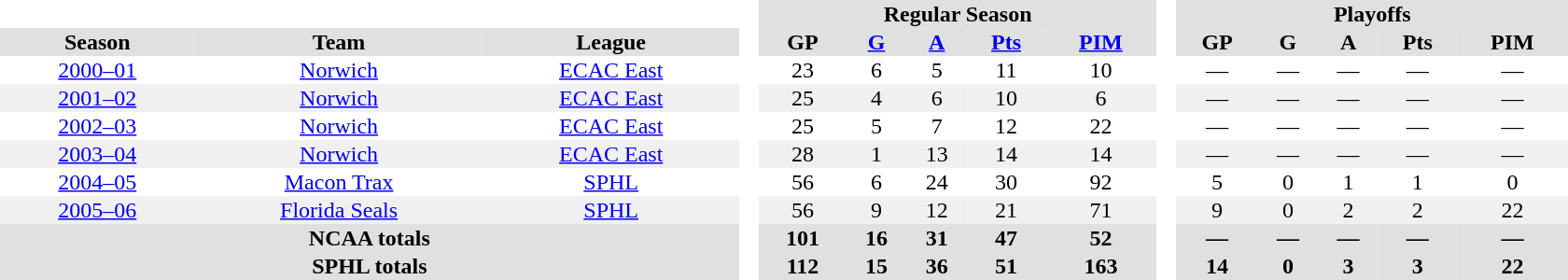<table border="0" cellpadding="1" cellspacing="0" style="text-align:center; width:70em">
<tr bgcolor="#e0e0e0">
<th colspan="3"  bgcolor="#ffffff"> </th>
<th rowspan="99" bgcolor="#ffffff"> </th>
<th colspan="5">Regular Season</th>
<th rowspan="99" bgcolor="#ffffff"> </th>
<th colspan="5">Playoffs</th>
</tr>
<tr bgcolor="#e0e0e0">
<th>Season</th>
<th>Team</th>
<th>League</th>
<th>GP</th>
<th><a href='#'>G</a></th>
<th><a href='#'>A</a></th>
<th><a href='#'>Pts</a></th>
<th><a href='#'>PIM</a></th>
<th>GP</th>
<th>G</th>
<th>A</th>
<th>Pts</th>
<th>PIM</th>
</tr>
<tr>
<td><a href='#'>2000–01</a></td>
<td><a href='#'>Norwich</a></td>
<td><a href='#'>ECAC East</a></td>
<td>23</td>
<td>6</td>
<td>5</td>
<td>11</td>
<td>10</td>
<td>—</td>
<td>—</td>
<td>—</td>
<td>—</td>
<td>—</td>
</tr>
<tr bgcolor="f0f0f0">
<td><a href='#'>2001–02</a></td>
<td><a href='#'>Norwich</a></td>
<td><a href='#'>ECAC East</a></td>
<td>25</td>
<td>4</td>
<td>6</td>
<td>10</td>
<td>6</td>
<td>—</td>
<td>—</td>
<td>—</td>
<td>—</td>
<td>—</td>
</tr>
<tr>
<td><a href='#'>2002–03</a></td>
<td><a href='#'>Norwich</a></td>
<td><a href='#'>ECAC East</a></td>
<td>25</td>
<td>5</td>
<td>7</td>
<td>12</td>
<td>22</td>
<td>—</td>
<td>—</td>
<td>—</td>
<td>—</td>
<td>—</td>
</tr>
<tr bgcolor="f0f0f0">
<td><a href='#'>2003–04</a></td>
<td><a href='#'>Norwich</a></td>
<td><a href='#'>ECAC East</a></td>
<td>28</td>
<td>1</td>
<td>13</td>
<td>14</td>
<td>14</td>
<td>—</td>
<td>—</td>
<td>—</td>
<td>—</td>
<td>—</td>
</tr>
<tr>
<td><a href='#'>2004–05</a></td>
<td><a href='#'>Macon Trax</a></td>
<td><a href='#'>SPHL</a></td>
<td>56</td>
<td>6</td>
<td>24</td>
<td>30</td>
<td>92</td>
<td>5</td>
<td>0</td>
<td>1</td>
<td>1</td>
<td>0</td>
</tr>
<tr bgcolor="f0f0f0">
<td><a href='#'>2005–06</a></td>
<td><a href='#'>Florida Seals</a></td>
<td><a href='#'>SPHL</a></td>
<td>56</td>
<td>9</td>
<td>12</td>
<td>21</td>
<td>71</td>
<td>9</td>
<td>0</td>
<td>2</td>
<td>2</td>
<td>22</td>
</tr>
<tr bgcolor="#e0e0e0">
<th colspan="3">NCAA totals</th>
<th>101</th>
<th>16</th>
<th>31</th>
<th>47</th>
<th>52</th>
<th>—</th>
<th>—</th>
<th>—</th>
<th>—</th>
<th>—</th>
</tr>
<tr bgcolor="#e0e0e0">
<th colspan="3">SPHL totals</th>
<th>112</th>
<th>15</th>
<th>36</th>
<th>51</th>
<th>163</th>
<th>14</th>
<th>0</th>
<th>3</th>
<th>3</th>
<th>22</th>
</tr>
</table>
